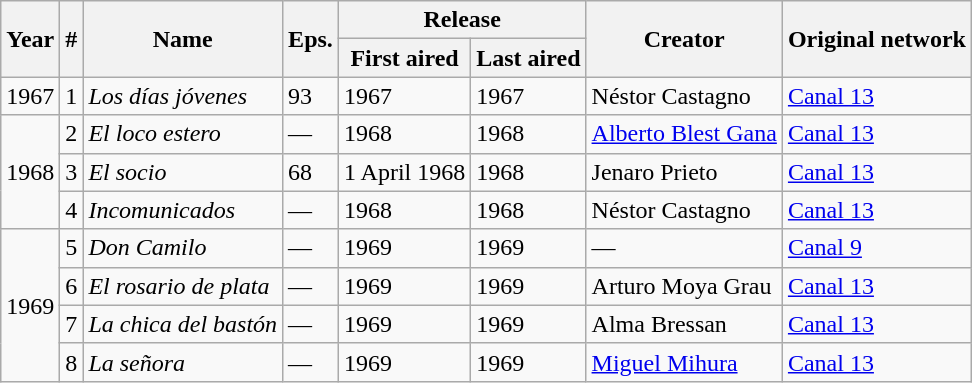<table class="wikitable">
<tr>
<th rowspan="2">Year</th>
<th rowspan="2">#</th>
<th rowspan="2">Name</th>
<th rowspan="2">Eps.</th>
<th colspan="2">Release</th>
<th rowspan="2">Creator</th>
<th rowspan="2">Original network</th>
</tr>
<tr>
<th>First aired</th>
<th>Last aired</th>
</tr>
<tr>
<td>1967</td>
<td>1</td>
<td><em>Los días jóvenes</em></td>
<td>93</td>
<td>1967</td>
<td>1967</td>
<td>Néstor Castagno</td>
<td><a href='#'>Canal 13</a></td>
</tr>
<tr>
<td rowspan="3">1968</td>
<td>2</td>
<td><em>El loco estero</em></td>
<td>—</td>
<td>1968</td>
<td>1968</td>
<td><a href='#'>Alberto Blest Gana</a></td>
<td><a href='#'>Canal 13</a></td>
</tr>
<tr>
<td>3</td>
<td><em>El socio</em></td>
<td>68</td>
<td>1 April 1968</td>
<td>1968</td>
<td>Jenaro Prieto</td>
<td><a href='#'>Canal 13</a></td>
</tr>
<tr>
<td>4</td>
<td><em>Incomunicados</em></td>
<td>—</td>
<td>1968</td>
<td>1968</td>
<td>Néstor Castagno</td>
<td><a href='#'>Canal 13</a></td>
</tr>
<tr>
<td rowspan="4">1969</td>
<td>5</td>
<td><em>Don Camilo</em></td>
<td>—</td>
<td>1969</td>
<td>1969</td>
<td>—</td>
<td><a href='#'>Canal 9</a></td>
</tr>
<tr>
<td>6</td>
<td><em>El rosario de plata</em></td>
<td>—</td>
<td>1969</td>
<td>1969</td>
<td>Arturo Moya Grau</td>
<td><a href='#'>Canal 13</a></td>
</tr>
<tr>
<td>7</td>
<td><em>La chica del bastón</em></td>
<td>—</td>
<td>1969</td>
<td>1969</td>
<td>Alma Bressan</td>
<td><a href='#'>Canal 13</a></td>
</tr>
<tr>
<td>8</td>
<td><em>La señora</em></td>
<td>—</td>
<td>1969</td>
<td>1969</td>
<td><a href='#'>Miguel Mihura</a></td>
<td><a href='#'>Canal 13</a></td>
</tr>
</table>
